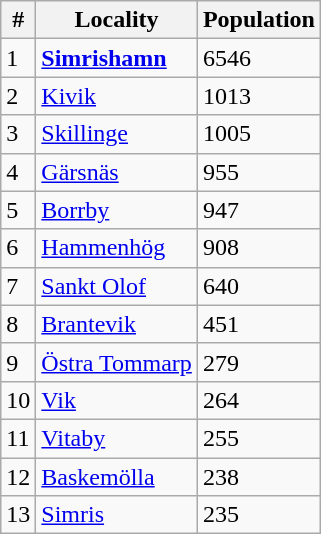<table class="wikitable sortable">
<tr>
<th>#</th>
<th>Locality</th>
<th>Population</th>
</tr>
<tr>
<td>1</td>
<td><strong><a href='#'>Simrishamn</a></strong></td>
<td>6546</td>
</tr>
<tr>
<td>2</td>
<td><a href='#'>Kivik</a></td>
<td>1013</td>
</tr>
<tr>
<td>3</td>
<td><a href='#'>Skillinge</a></td>
<td>1005</td>
</tr>
<tr>
<td>4</td>
<td><a href='#'>Gärsnäs</a></td>
<td>955</td>
</tr>
<tr>
<td>5</td>
<td><a href='#'>Borrby</a></td>
<td>947</td>
</tr>
<tr>
<td>6</td>
<td><a href='#'>Hammenhög</a></td>
<td>908</td>
</tr>
<tr>
<td>7</td>
<td><a href='#'>Sankt Olof</a></td>
<td>640</td>
</tr>
<tr>
<td>8</td>
<td><a href='#'>Brantevik</a></td>
<td>451</td>
</tr>
<tr>
<td>9</td>
<td><a href='#'>Östra Tommarp</a></td>
<td>279</td>
</tr>
<tr>
<td>10</td>
<td><a href='#'>Vik</a></td>
<td>264</td>
</tr>
<tr>
<td>11</td>
<td><a href='#'>Vitaby</a></td>
<td>255</td>
</tr>
<tr>
<td>12</td>
<td><a href='#'>Baskemölla</a></td>
<td>238</td>
</tr>
<tr>
<td>13</td>
<td><a href='#'>Simris</a></td>
<td>235</td>
</tr>
</table>
